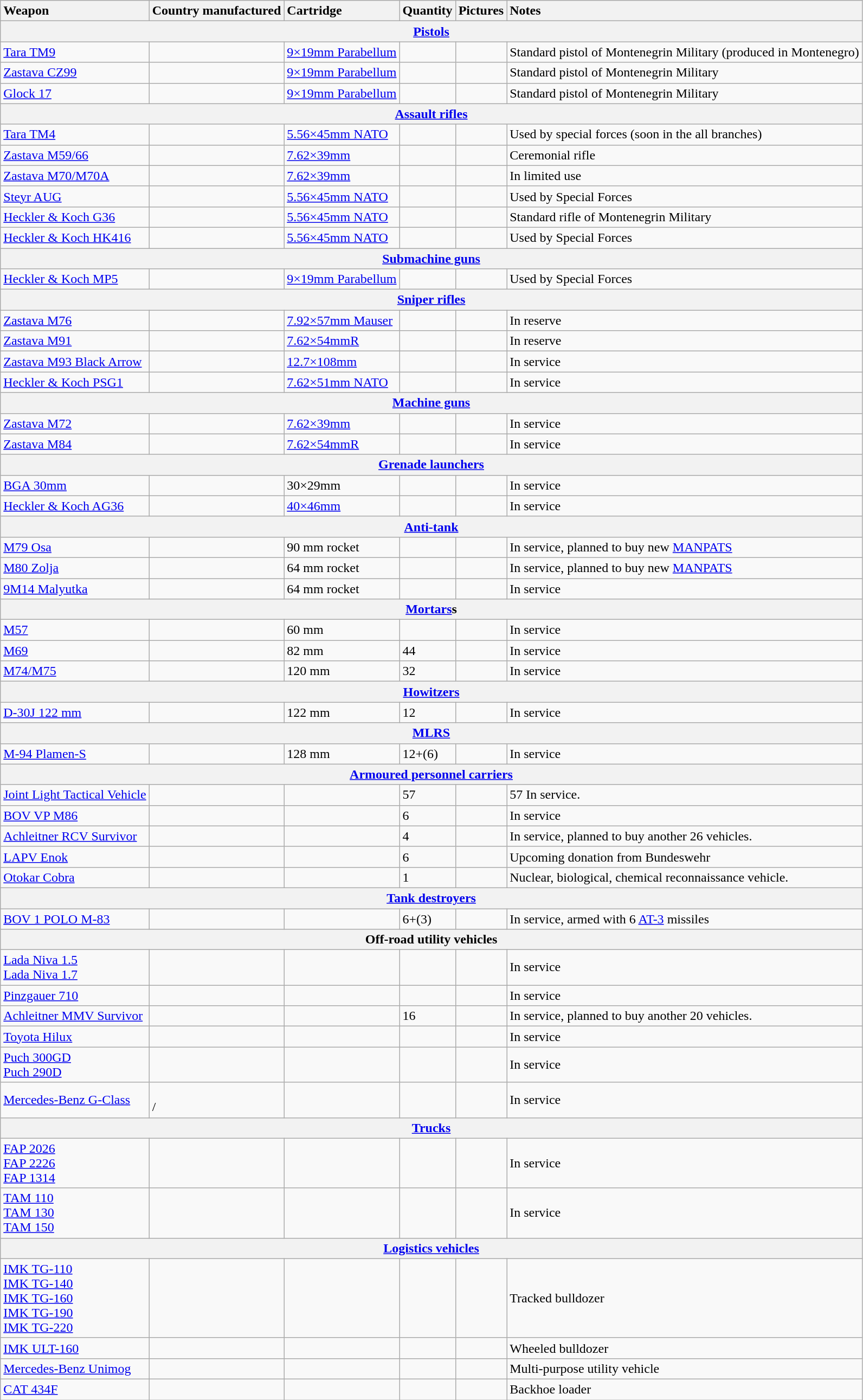<table class="wikitable">
<tr>
<th style="text-align: left;">Weapon</th>
<th style="text-align: left;">Country manufactured</th>
<th style="text-align: left;">Cartridge</th>
<th>Quantity</th>
<th style="text-align: left;">Pictures</th>
<th style="text-align: left;">Notes</th>
</tr>
<tr>
<th colspan="9"><a href='#'>Pistols</a></th>
</tr>
<tr>
<td><a href='#'>Tara TM9</a></td>
<td></td>
<td><a href='#'>9×19mm Parabellum</a></td>
<td></td>
<td></td>
<td>Standard pistol of Montenegrin Military (produced in Montenegro)</td>
</tr>
<tr>
<td><a href='#'>Zastava CZ99</a></td>
<td></td>
<td><a href='#'>9×19mm Parabellum</a></td>
<td></td>
<td></td>
<td>Standard pistol of Montenegrin Military</td>
</tr>
<tr>
<td><a href='#'>Glock 17</a></td>
<td></td>
<td><a href='#'>9×19mm Parabellum</a></td>
<td></td>
<td></td>
<td>Standard pistol of Montenegrin Military</td>
</tr>
<tr>
<th colspan="9"><a href='#'>Assault rifles</a></th>
</tr>
<tr>
<td><a href='#'>Tara TM4</a></td>
<td></td>
<td><a href='#'>5.56×45mm NATO</a></td>
<td></td>
<td></td>
<td>Used by special forces (soon in the all branches)</td>
</tr>
<tr>
<td><a href='#'>Zastava M59/66</a></td>
<td></td>
<td><a href='#'>7.62×39mm</a></td>
<td></td>
<td></td>
<td>Ceremonial rifle</td>
</tr>
<tr>
<td><a href='#'>Zastava M70/M70A</a></td>
<td></td>
<td><a href='#'>7.62×39mm</a></td>
<td></td>
<td></td>
<td>In limited use</td>
</tr>
<tr>
<td><a href='#'>Steyr AUG</a></td>
<td></td>
<td><a href='#'>5.56×45mm NATO</a></td>
<td></td>
<td></td>
<td>Used by Special Forces</td>
</tr>
<tr>
<td><a href='#'>Heckler & Koch G36</a></td>
<td></td>
<td><a href='#'>5.56×45mm NATO</a></td>
<td></td>
<td></td>
<td>Standard rifle of Montenegrin Military</td>
</tr>
<tr>
<td><a href='#'>Heckler & Koch HK416</a></td>
<td></td>
<td><a href='#'>5.56×45mm NATO</a></td>
<td></td>
<td></td>
<td>Used by Special Forces</td>
</tr>
<tr>
<th colspan="9"><a href='#'>Submachine guns</a></th>
</tr>
<tr>
<td><a href='#'>Heckler & Koch MP5</a></td>
<td></td>
<td><a href='#'>9×19mm Parabellum</a></td>
<td></td>
<td></td>
<td>Used by Special Forces</td>
</tr>
<tr>
<th colspan="9"><a href='#'>Sniper rifles</a></th>
</tr>
<tr>
<td><a href='#'>Zastava M76</a></td>
<td></td>
<td><a href='#'>7.92×57mm Mauser</a></td>
<td></td>
<td></td>
<td>In reserve</td>
</tr>
<tr>
<td><a href='#'>Zastava M91</a></td>
<td></td>
<td><a href='#'>7.62×54mmR</a></td>
<td></td>
<td></td>
<td>In reserve</td>
</tr>
<tr>
<td><a href='#'>Zastava M93 Black Arrow</a></td>
<td></td>
<td><a href='#'>12.7×108mm</a></td>
<td></td>
<td></td>
<td>In service</td>
</tr>
<tr>
<td><a href='#'>Heckler & Koch PSG1</a></td>
<td></td>
<td><a href='#'>7.62×51mm NATO</a></td>
<td></td>
<td></td>
<td>In service</td>
</tr>
<tr>
<th colspan="9"><a href='#'>Machine guns</a></th>
</tr>
<tr>
<td><a href='#'>Zastava M72</a></td>
<td></td>
<td><a href='#'>7.62×39mm</a></td>
<td></td>
<td></td>
<td>In service</td>
</tr>
<tr>
<td><a href='#'>Zastava M84</a></td>
<td></td>
<td><a href='#'>7.62×54mmR</a></td>
<td></td>
<td></td>
<td>In service</td>
</tr>
<tr>
<th colspan="9"><a href='#'>Grenade launchers</a></th>
</tr>
<tr>
<td><a href='#'>BGA 30mm</a></td>
<td></td>
<td>30×29mm</td>
<td></td>
<td></td>
<td>In service</td>
</tr>
<tr>
<td><a href='#'>Heckler & Koch AG36</a></td>
<td></td>
<td><a href='#'>40×46mm</a></td>
<td></td>
<td></td>
<td>In service</td>
</tr>
<tr>
<th colspan="9"><a href='#'>Anti-tank</a></th>
</tr>
<tr>
<td><a href='#'>M79 Osa</a></td>
<td></td>
<td>90 mm rocket</td>
<td></td>
<td></td>
<td>In service, planned to buy new <a href='#'>MANPATS</a></td>
</tr>
<tr>
<td><a href='#'>M80 Zolja</a></td>
<td></td>
<td>64 mm rocket</td>
<td></td>
<td></td>
<td>In service, planned to buy new <a href='#'>MANPATS</a></td>
</tr>
<tr>
<td><a href='#'>9M14 Malyutka</a></td>
<td></td>
<td>64 mm rocket</td>
<td></td>
<td></td>
<td>In service</td>
</tr>
<tr>
<th colspan="8"><a href='#'>Mortars</a>s</th>
</tr>
<tr>
<td><a href='#'>M57</a></td>
<td></td>
<td>60 mm</td>
<td></td>
<td></td>
<td>In service</td>
</tr>
<tr>
<td><a href='#'>M69</a></td>
<td></td>
<td>82 mm</td>
<td>44</td>
<td></td>
<td>In service</td>
</tr>
<tr>
<td><a href='#'>M74/M75</a></td>
<td></td>
<td>120 mm</td>
<td>32</td>
<td></td>
<td>In service</td>
</tr>
<tr>
<th colspan="9"><a href='#'>Howitzers</a></th>
</tr>
<tr>
<td><a href='#'>D-30J 122 mm</a></td>
<td></td>
<td>122 mm</td>
<td>12</td>
<td></td>
<td>In service</td>
</tr>
<tr>
<th colspan="9"><a href='#'>MLRS</a></th>
</tr>
<tr>
<td><a href='#'>M-94 Plamen-S</a></td>
<td></td>
<td>128 mm</td>
<td>12+(6)</td>
<td></td>
<td>In service</td>
</tr>
<tr>
<th colspan="9"><a href='#'>Armoured personnel carriers</a></th>
</tr>
<tr>
<td><a href='#'>Joint Light Tactical Vehicle</a></td>
<td></td>
<td></td>
<td>57</td>
<td></td>
<td>57 In service. </td>
</tr>
<tr>
<td><a href='#'>BOV VP М86</a></td>
<td></td>
<td></td>
<td>6</td>
<td></td>
<td>In service</td>
</tr>
<tr>
<td><a href='#'>Achleitner RCV Survivor</a></td>
<td></td>
<td></td>
<td>4</td>
<td></td>
<td>In service, planned to buy another 26 vehicles.</td>
</tr>
<tr>
<td><a href='#'>LAPV Enok</a></td>
<td></td>
<td></td>
<td>6</td>
<td></td>
<td>Upcoming donation from Bundeswehr</td>
</tr>
<tr>
<td><a href='#'>Otokar Cobra</a></td>
<td></td>
<td></td>
<td>1</td>
<td></td>
<td>Nuclear, biological, chemical reconnaissance vehicle.</td>
</tr>
<tr>
<th colspan="9"><a href='#'>Tank destroyers</a></th>
</tr>
<tr>
<td><a href='#'>BOV 1 POLO M-83</a></td>
<td></td>
<td></td>
<td>6+(3)</td>
<td></td>
<td>In service, armed with 6 <a href='#'>AT-3</a> missiles</td>
</tr>
<tr>
<th colspan="9">Off-road utility vehicles</th>
</tr>
<tr>
<td><a href='#'>Lada Niva 1.5<br>Lada Niva 1.7</a></td>
<td></td>
<td></td>
<td></td>
<td></td>
<td>In service</td>
</tr>
<tr>
<td><a href='#'>Pinzgauer 710</a></td>
<td></td>
<td></td>
<td></td>
<td></td>
<td>In service</td>
</tr>
<tr>
<td><a href='#'>Achleitner MMV Survivor</a></td>
<td><br></td>
<td></td>
<td>16</td>
<td></td>
<td>In service, planned to buy another 20 vehicles.</td>
</tr>
<tr>
<td><a href='#'>Toyota Hilux</a></td>
<td></td>
<td></td>
<td></td>
<td></td>
<td>In service</td>
</tr>
<tr>
<td><a href='#'>Puch 300GD<br>Puch 290D</a></td>
<td></td>
<td></td>
<td></td>
<td></td>
<td>In service</td>
</tr>
<tr>
<td><a href='#'>Mercedes-Benz G-Class</a></td>
<td><br>/ </td>
<td></td>
<td></td>
<td></td>
<td>In service</td>
</tr>
<tr>
<th colspan="9"><a href='#'>Trucks</a></th>
</tr>
<tr>
<td><a href='#'>FAP 2026<br>FAP 2226<br>FAP 1314</a></td>
<td></td>
<td></td>
<td></td>
<td></td>
<td>In service</td>
</tr>
<tr>
<td><a href='#'>TAM 110<br>TAM 130<br>TAM 150</a></td>
<td></td>
<td></td>
<td></td>
<td></td>
<td>In service</td>
</tr>
<tr>
<th colspan="9"><a href='#'>Logistics vehicles</a></th>
</tr>
<tr>
<td><a href='#'>IMK TG-110<br>IMK TG-140<br>IMK TG-160<br>IMK TG-190<br>IMK TG-220</a></td>
<td></td>
<td></td>
<td></td>
<td></td>
<td>Tracked bulldozer</td>
</tr>
<tr>
<td><a href='#'>IMK ULT-160</a></td>
<td></td>
<td></td>
<td></td>
<td></td>
<td>Wheeled bulldozer</td>
</tr>
<tr>
<td><a href='#'>Mercedes-Benz Unimog</a></td>
<td></td>
<td></td>
<td></td>
<td></td>
<td>Multi-purpose utility vehicle</td>
</tr>
<tr>
<td><a href='#'>CAT 434F</a></td>
<td></td>
<td></td>
<td></td>
<td></td>
<td>Backhoe loader</td>
</tr>
</table>
